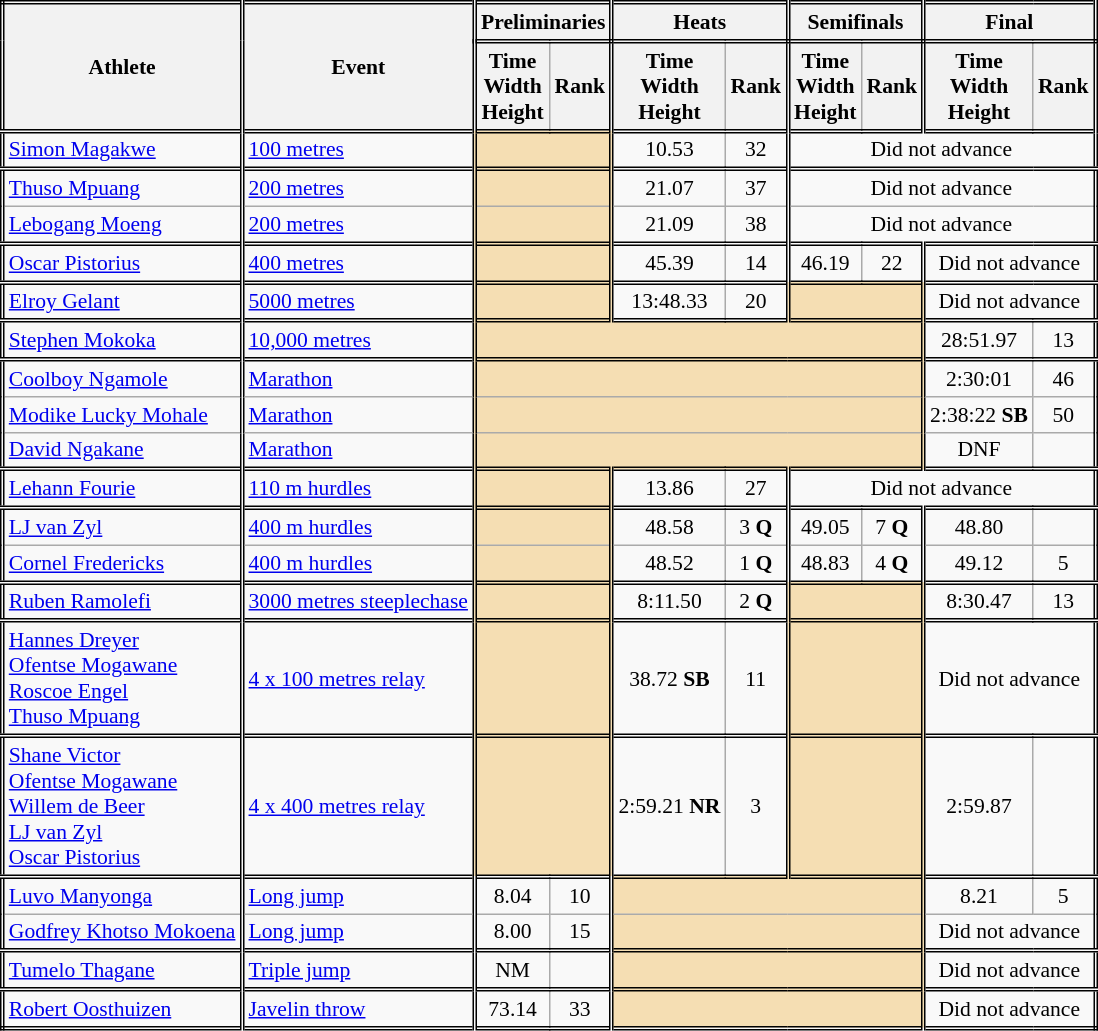<table class=wikitable style="font-size:90%; border: double;">
<tr>
<th rowspan="2" style="border-right:double">Athlete</th>
<th rowspan="2" style="border-right:double">Event</th>
<th colspan="2" style="border-right:double; border-bottom:double;">Preliminaries</th>
<th colspan="2" style="border-right:double; border-bottom:double;">Heats</th>
<th colspan="2" style="border-right:double; border-bottom:double;">Semifinals</th>
<th colspan="2" style="border-right:double; border-bottom:double;">Final</th>
</tr>
<tr>
<th>Time<br>Width<br>Height</th>
<th style="border-right:double">Rank</th>
<th>Time<br>Width<br>Height</th>
<th style="border-right:double">Rank</th>
<th>Time<br>Width<br>Height</th>
<th style="border-right:double">Rank</th>
<th>Time<br>Width<br>Height</th>
<th style="border-right:double">Rank</th>
</tr>
<tr style="border-top: double;">
<td style="border-right:double"><a href='#'>Simon Magakwe</a></td>
<td style="border-right:double"><a href='#'>100 metres</a></td>
<td style="border-right:double" colspan= 2 bgcolor="wheat"></td>
<td align=center>10.53</td>
<td align=center style="border-right:double">32</td>
<td colspan="4" align=center>Did not advance</td>
</tr>
<tr style="border-top: double;">
<td style="border-right:double"><a href='#'>Thuso Mpuang</a></td>
<td style="border-right:double"><a href='#'>200 metres</a></td>
<td style="border-right:double" colspan= 2 bgcolor="wheat"></td>
<td align=center>21.07</td>
<td align=center style="border-right:double">37</td>
<td colspan="4" align=center>Did not advance</td>
</tr>
<tr>
<td style="border-right:double"><a href='#'>Lebogang Moeng</a></td>
<td style="border-right:double"><a href='#'>200 metres</a></td>
<td style="border-right:double" colspan= 2 bgcolor="wheat"></td>
<td align=center>21.09</td>
<td align=center style="border-right:double">38</td>
<td colspan="4" align=center>Did not advance</td>
</tr>
<tr style="border-top: double;">
<td style="border-right:double"><a href='#'>Oscar Pistorius</a></td>
<td style="border-right:double"><a href='#'>400 metres</a></td>
<td style="border-right:double" colspan= 2 bgcolor="wheat"></td>
<td align=center>45.39</td>
<td align=center style="border-right:double">14</td>
<td align=center>46.19</td>
<td align=center style="border-right:double">22</td>
<td colspan="2" align=center>Did not advance</td>
</tr>
<tr style="border-top: double;">
<td style="border-right:double"><a href='#'>Elroy Gelant</a></td>
<td style="border-right:double"><a href='#'>5000 metres</a></td>
<td style="border-right:double" colspan= 2 bgcolor="wheat"></td>
<td align=center>13:48.33</td>
<td align=center style="border-right:double">20</td>
<td style="border-right:double" colspan= 2 bgcolor="wheat"></td>
<td colspan="2" align=center>Did not advance</td>
</tr>
<tr style="border-top: double;">
<td style="border-right:double"><a href='#'>Stephen Mokoka</a></td>
<td style="border-right:double"><a href='#'>10,000 metres</a></td>
<td style="border-right:double" colspan= 6 bgcolor="wheat"></td>
<td align=center>28:51.97</td>
<td align=center>13</td>
</tr>
<tr style="border-top: double;">
<td style="border-right:double"><a href='#'>Coolboy Ngamole</a></td>
<td style="border-right:double"><a href='#'>Marathon</a></td>
<td style="border-right:double" colspan= 6 bgcolor="wheat"></td>
<td align=center>2:30:01</td>
<td align=center>46</td>
</tr>
<tr>
<td style="border-right:double"><a href='#'>Modike Lucky Mohale</a></td>
<td style="border-right:double"><a href='#'>Marathon</a></td>
<td style="border-right:double" colspan= 6 bgcolor="wheat"></td>
<td align=center>2:38:22 <strong>SB</strong></td>
<td align=center>50</td>
</tr>
<tr>
<td style="border-right:double"><a href='#'>David Ngakane</a></td>
<td style="border-right:double"><a href='#'>Marathon</a></td>
<td style="border-right:double" colspan= 6 bgcolor="wheat"></td>
<td align=center>DNF</td>
<td align=center></td>
</tr>
<tr style="border-top: double;">
<td style="border-right:double"><a href='#'>Lehann Fourie</a></td>
<td style="border-right:double"><a href='#'>110 m hurdles</a></td>
<td style="border-right:double" colspan= 2 bgcolor="wheat"></td>
<td align=center>13.86</td>
<td align=center style="border-right:double">27</td>
<td colspan="4" align=center>Did not advance</td>
</tr>
<tr style="border-top: double;">
<td style="border-right:double"><a href='#'>LJ van Zyl</a></td>
<td style="border-right:double"><a href='#'>400 m hurdles</a></td>
<td style="border-right:double" colspan= 2 bgcolor="wheat"></td>
<td align=center>48.58</td>
<td style="border-right:double" align=center>3 <strong>Q</strong></td>
<td align=center>49.05</td>
<td style="border-right:double" align=center>7 <strong>Q</strong></td>
<td align=center>48.80</td>
<td align=center></td>
</tr>
<tr>
<td style="border-right:double"><a href='#'>Cornel Fredericks</a></td>
<td style="border-right:double"><a href='#'>400 m hurdles</a></td>
<td style="border-right:double" colspan= 2 bgcolor="wheat"></td>
<td align=center>48.52</td>
<td style="border-right:double" align=center>1 <strong>Q</strong></td>
<td align=center>48.83</td>
<td style="border-right:double" align=center>4 <strong>Q</strong></td>
<td align=center>49.12</td>
<td align=center>5</td>
</tr>
<tr style="border-top: double;">
<td style="border-right:double"><a href='#'>Ruben Ramolefi</a></td>
<td style="border-right:double"><a href='#'>3000 metres steeplechase</a></td>
<td style="border-right:double" colspan= 2 bgcolor="wheat"></td>
<td align=center>8:11.50</td>
<td style="border-right:double" align=center>2 <strong>Q</strong></td>
<td style="border-right:double" colspan= 2 bgcolor="wheat"></td>
<td align=center>8:30.47</td>
<td align=center>13</td>
</tr>
<tr style="border-top: double;">
<td style="border-right:double"><a href='#'>Hannes Dreyer</a><br><a href='#'>Ofentse Mogawane</a><br><a href='#'>Roscoe Engel</a><br><a href='#'>Thuso Mpuang</a><br></td>
<td style="border-right:double"><a href='#'>4 x 100 metres relay</a></td>
<td style="border-right:double" colspan= 2 bgcolor="wheat"></td>
<td align=center>38.72 <strong>SB</strong></td>
<td align=center style="border-right:double">11</td>
<td style="border-right:double" colspan= 2 bgcolor="wheat"></td>
<td colspan="2" align=center>Did not advance</td>
</tr>
<tr style="border-top: double;">
<td style="border-right:double"><a href='#'>Shane Victor</a><br><a href='#'>Ofentse Mogawane</a><br><a href='#'>Willem de Beer</a><br><a href='#'>LJ van Zyl</a><br><a href='#'>Oscar Pistorius</a><br></td>
<td style="border-right:double"><a href='#'>4 x 400 metres relay</a></td>
<td style="border-right:double" colspan= 2 bgcolor="wheat"></td>
<td align=center>2:59.21 <strong>NR</strong></td>
<td align=center style="border-right:double">3</td>
<td style="border-right:double" colspan= 2 bgcolor="wheat"></td>
<td align=center>2:59.87</td>
<td align=center></td>
</tr>
<tr style="border-top: double;">
<td style="border-right:double"><a href='#'>Luvo Manyonga</a></td>
<td style="border-right:double"><a href='#'>Long jump</a></td>
<td align=center>8.04</td>
<td align=center style="border-right:double">10</td>
<td style="border-right:double" colspan= 4 bgcolor="wheat"></td>
<td align=center>8.21</td>
<td align=center>5</td>
</tr>
<tr>
<td style="border-right:double"><a href='#'>Godfrey Khotso Mokoena</a></td>
<td style="border-right:double"><a href='#'>Long jump</a></td>
<td align=center>8.00</td>
<td align=center style="border-right:double">15</td>
<td style="border-right:double" colspan= 4 bgcolor="wheat"></td>
<td colspan="2" align=center>Did not advance</td>
</tr>
<tr style="border-top: double;">
<td style="border-right:double"><a href='#'>Tumelo Thagane</a></td>
<td style="border-right:double"><a href='#'>Triple jump</a></td>
<td align=center>NM</td>
<td align=center style="border-right:double"></td>
<td style="border-right:double" colspan= 4  bgcolor="wheat"></td>
<td colspan="2" align=center>Did not advance</td>
</tr>
<tr style="border-top: double;">
<td style="border-right:double"><a href='#'>Robert Oosthuizen</a></td>
<td style="border-right:double"><a href='#'>Javelin throw</a></td>
<td align=center>73.14</td>
<td align=center style="border-right:double">33</td>
<td style="border-right:double" colspan= 4 bgcolor="wheat"></td>
<td colspan="2" align=center>Did not advance</td>
</tr>
</table>
